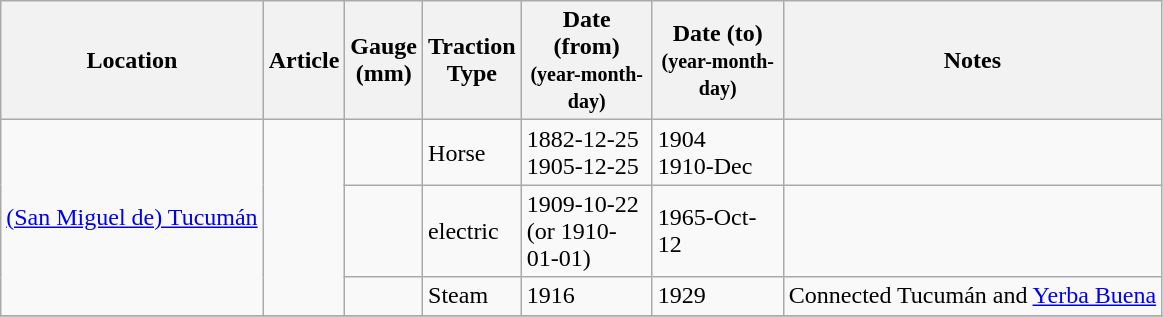<table class="wikitable sortable">
<tr>
<th>Location</th>
<th>Article</th>
<th>Gauge<br> (mm)</th>
<th>Traction<br>Type</th>
<th width=80px>Date (from)<br><small>(year-month-day)</small></th>
<th width=80px>Date (to)<br><small>(year-month-day)</small></th>
<th>Notes</th>
</tr>
<tr>
<td rowspan="3"><a href='#'>(San Miguel de) Tucumán</a></td>
<td rowspan="3"> </td>
<td align=right></td>
<td>Horse</td>
<td>1882-12-25<br>1905-12-25</td>
<td>1904<br>1910-Dec</td>
<td> </td>
</tr>
<tr>
<td align=right></td>
<td>electric</td>
<td>1909-10-22 (or 1910-01-01)</td>
<td>1965-Oct-12</td>
<td> </td>
</tr>
<tr>
<td align=right></td>
<td>Steam</td>
<td>1916</td>
<td>1929</td>
<td>Connected Tucumán and <a href='#'>Yerba Buena</a></td>
</tr>
<tr>
</tr>
</table>
